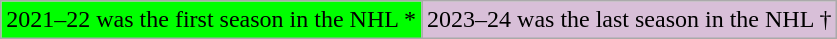<table class="wikitable">
<tr>
<td style="background-color:#00FF00;">2021–22 was the first season in the NHL *</td>
<td style="background-color:#D8BFD8;">2023–24 was the last season in the NHL †</td>
</tr>
</table>
